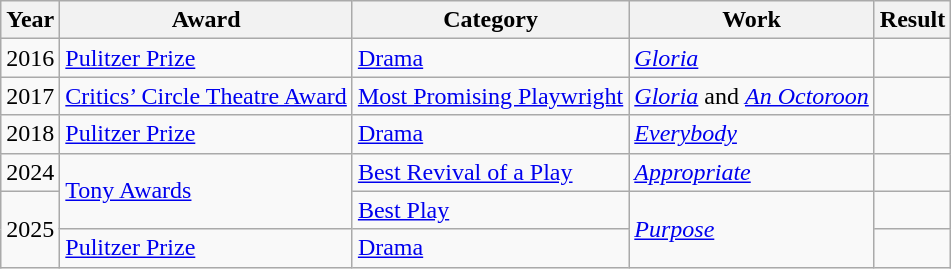<table class="wikitable sortable">
<tr>
<th>Year</th>
<th>Award</th>
<th>Category</th>
<th>Work</th>
<th>Result</th>
</tr>
<tr>
<td>2016</td>
<td><a href='#'>Pulitzer Prize</a></td>
<td><a href='#'>Drama</a></td>
<td><em><a href='#'>Gloria</a></em></td>
<td></td>
</tr>
<tr>
<td>2017</td>
<td><a href='#'>Critics’ Circle Theatre Award</a></td>
<td><a href='#'>Most Promising Playwright</a></td>
<td><em><a href='#'>Gloria</a></em> and <em><a href='#'>An Octoroon</a></em></td>
<td></td>
</tr>
<tr>
<td>2018</td>
<td><a href='#'>Pulitzer Prize</a></td>
<td><a href='#'>Drama</a></td>
<td><a href='#'><em>Everybody</em></a></td>
<td></td>
</tr>
<tr>
<td>2024</td>
<td rowspan=2><a href='#'>Tony Awards</a></td>
<td><a href='#'>Best Revival of a Play</a></td>
<td><em><a href='#'>Appropriate</a></em></td>
<td></td>
</tr>
<tr>
<td rowspan=2>2025</td>
<td><a href='#'>Best Play</a></td>
<td rowspan=2><em><a href='#'>Purpose</a></em></td>
<td></td>
</tr>
<tr>
<td><a href='#'>Pulitzer Prize</a></td>
<td><a href='#'>Drama</a></td>
<td></td>
</tr>
</table>
